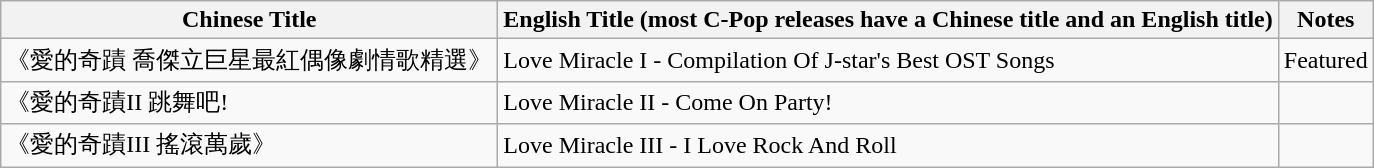<table class="wikitable">
<tr>
<th>Chinese Title</th>
<th>English Title (most C-Pop releases have a Chinese title and an English title)</th>
<th>Notes</th>
</tr>
<tr>
<td>《愛的奇蹟 喬傑立巨星最紅偶像劇情歌精選》</td>
<td>Love Miracle I - Compilation Of J-star's Best OST Songs</td>
<td>Featured</td>
</tr>
<tr>
<td>《愛的奇蹟II 跳舞吧!</td>
<td>Love Miracle II - Come On Party!</td>
<td></td>
</tr>
<tr>
<td>《愛的奇蹟III 搖滾萬歲》</td>
<td>Love Miracle III - I Love Rock And Roll</td>
<td></td>
</tr>
</table>
